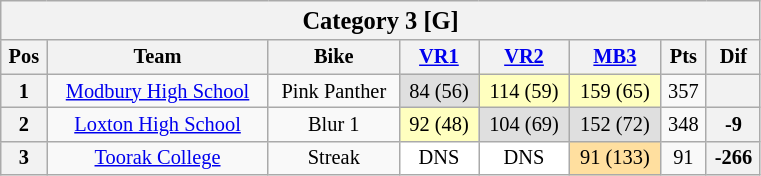<table class="wikitable collapsible collapsed" style="font-size: 85%; text-align:center">
<tr>
<th colspan="8" width="500"><big>Category 3 [G]</big></th>
</tr>
<tr>
<th valign="middle">Pos</th>
<th valign="middle">Team</th>
<th valign="middle">Bike</th>
<th><a href='#'>VR1</a><br></th>
<th><a href='#'>VR2</a><br></th>
<th><a href='#'>MB3</a><br></th>
<th valign="middle">Pts</th>
<th valign="middle">Dif</th>
</tr>
<tr>
<th>1</th>
<td> <a href='#'>Modbury High School</a></td>
<td>Pink Panther</td>
<td bgcolor="#dfdfdf">84 (56)</td>
<td bgcolor="#FFFFBF">114 (59)</td>
<td bgcolor="#FFFFBF">159 (65)</td>
<td>357</td>
<th></th>
</tr>
<tr>
<th>2</th>
<td> <a href='#'>Loxton High School</a></td>
<td>Blur 1</td>
<td bgcolor="#FFFFBF">92 (48)</td>
<td bgcolor="#dfdfdf">104 (69)</td>
<td bgcolor="#dfdfdf">152 (72)</td>
<td>348</td>
<th>-9</th>
</tr>
<tr>
<th>3</th>
<td> <a href='#'>Toorak College</a></td>
<td>Streak</td>
<td bgcolor="#ffffff">DNS</td>
<td bgcolor="#ffffff">DNS</td>
<td bgcolor="#ffdf9f">91 (133)</td>
<td>91</td>
<th>-266</th>
</tr>
</table>
